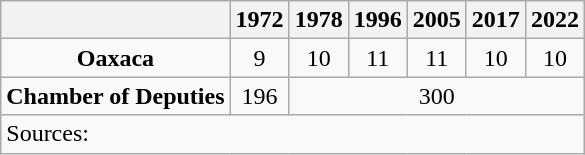<table class="wikitable" style="text-align: center">
<tr>
<th></th>
<th>1972</th>
<th>1978</th>
<th>1996</th>
<th>2005</th>
<th>2017</th>
<th>2022</th>
</tr>
<tr>
<td><strong>Oaxaca</strong></td>
<td>9</td>
<td>10</td>
<td>11</td>
<td>11</td>
<td>10</td>
<td>10</td>
</tr>
<tr>
<td><strong>Chamber of Deputies</strong></td>
<td>196</td>
<td colspan=5>300</td>
</tr>
<tr>
<td colspan=7 style="text-align: left">Sources: </td>
</tr>
</table>
